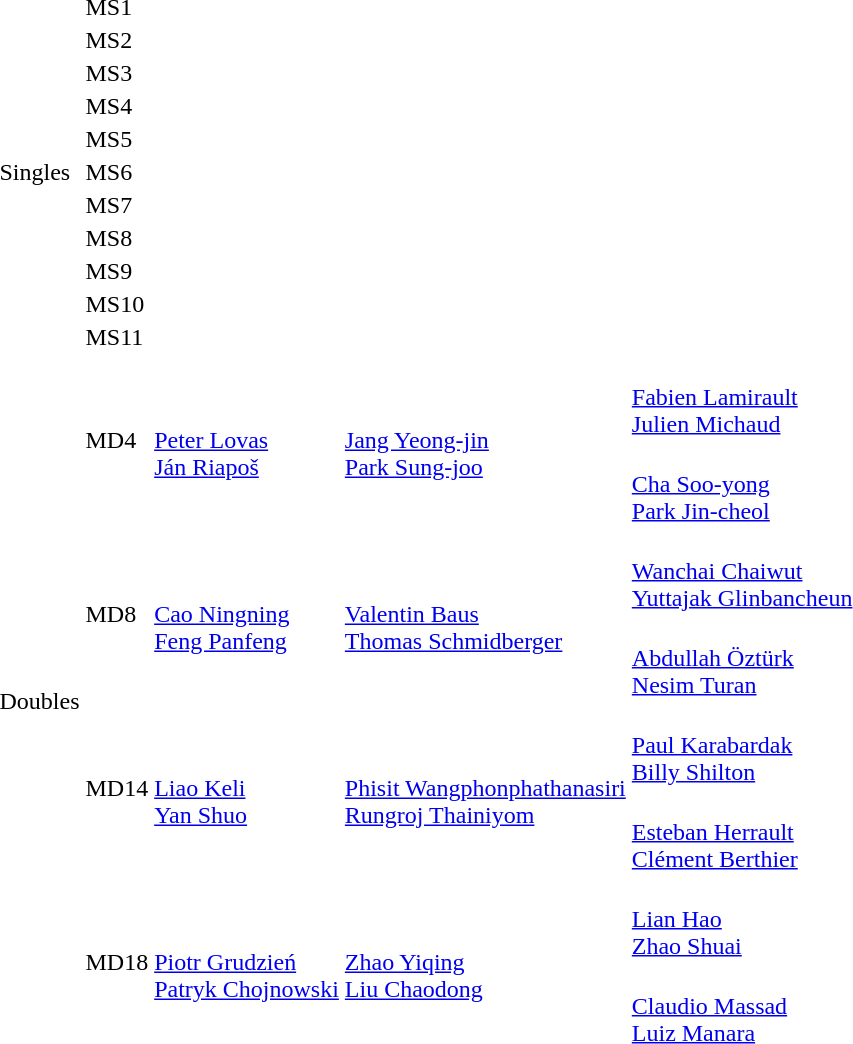<table>
<tr>
<td rowspan="22">Singles</td>
<td rowspan="2">MS1<br></td>
<td rowspan="2"></td>
<td rowspan="2"></td>
<td></td>
</tr>
<tr>
<td></td>
</tr>
<tr>
<td rowspan="2">MS2<br></td>
<td rowspan="2"></td>
<td rowspan="2"></td>
<td></td>
</tr>
<tr>
<td></td>
</tr>
<tr>
<td rowspan="2">MS3<br></td>
<td rowspan="2"></td>
<td rowspan="2"></td>
<td></td>
</tr>
<tr>
<td></td>
</tr>
<tr>
<td rowspan="2">MS4<br></td>
<td rowspan="2"></td>
<td rowspan="2"></td>
<td></td>
</tr>
<tr>
<td></td>
</tr>
<tr>
<td rowspan="2">MS5<br></td>
<td rowspan="2"></td>
<td rowspan="2"></td>
<td></td>
</tr>
<tr>
<td></td>
</tr>
<tr>
<td rowspan="2">MS6<br></td>
<td rowspan="2"></td>
<td rowspan="2"></td>
<td></td>
</tr>
<tr>
<td></td>
</tr>
<tr>
<td rowspan="2">MS7<br></td>
<td rowspan="2"></td>
<td rowspan="2"></td>
<td></td>
</tr>
<tr>
<td></td>
</tr>
<tr>
<td rowspan="2">MS8<br></td>
<td rowspan="2"></td>
<td rowspan="2"></td>
<td></td>
</tr>
<tr>
<td></td>
</tr>
<tr>
<td rowspan="2">MS9<br></td>
<td rowspan="2"></td>
<td rowspan="2"></td>
<td></td>
</tr>
<tr>
<td></td>
</tr>
<tr>
<td rowspan="2">MS10<br></td>
<td rowspan="2"></td>
<td rowspan="2"></td>
<td></td>
</tr>
<tr>
<td></td>
</tr>
<tr>
<td rowspan="2">MS11<br></td>
<td rowspan="2"></td>
<td rowspan="2"></td>
<td></td>
</tr>
<tr>
<td></td>
</tr>
<tr>
<td rowspan="8">Doubles</td>
<td rowspan="2">MD4<br></td>
<td rowspan="2"><br><a href='#'>Peter Lovas</a><br><a href='#'>Ján Riapoš</a></td>
<td rowspan="2"><br><a href='#'>Jang Yeong-jin</a><br><a href='#'>Park Sung-joo</a></td>
<td><br><a href='#'>Fabien Lamirault</a><br><a href='#'>Julien Michaud</a></td>
</tr>
<tr>
<td><br><a href='#'>Cha Soo-yong</a><br><a href='#'>Park Jin-cheol</a></td>
</tr>
<tr>
<td rowspan="2">MD8<br></td>
<td rowspan="2"><br><a href='#'>Cao Ningning</a><br><a href='#'>Feng Panfeng</a></td>
<td rowspan="2"><br><a href='#'>Valentin Baus</a><br><a href='#'>Thomas Schmidberger</a></td>
<td><br><a href='#'>Wanchai Chaiwut</a><br><a href='#'>Yuttajak Glinbancheun</a></td>
</tr>
<tr>
<td><br><a href='#'>Abdullah Öztürk</a><br><a href='#'>Nesim Turan</a></td>
</tr>
<tr>
<td rowspan="2">MD14<br></td>
<td rowspan="2"><br><a href='#'>Liao Keli</a><br><a href='#'>Yan Shuo</a></td>
<td rowspan="2"><br><a href='#'>Phisit Wangphonphathanasiri</a><br><a href='#'>Rungroj Thainiyom</a></td>
<td><br><a href='#'>Paul Karabardak</a><br><a href='#'>Billy Shilton</a></td>
</tr>
<tr>
<td><br><a href='#'>Esteban Herrault</a><br><a href='#'>Clément Berthier</a></td>
</tr>
<tr>
<td rowspan="2">MD18<br></td>
<td rowspan="2"><br><a href='#'>Piotr Grudzień</a><br><a href='#'>Patryk Chojnowski</a></td>
<td rowspan="2"><br><a href='#'>Zhao Yiqing</a><br><a href='#'>Liu Chaodong</a></td>
<td><br><a href='#'>Lian Hao</a><br><a href='#'>Zhao Shuai</a></td>
</tr>
<tr>
<td><br><a href='#'>Claudio Massad</a><br><a href='#'>Luiz Manara</a></td>
</tr>
</table>
